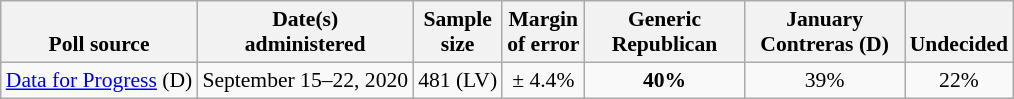<table class="wikitable" style="font-size:90%;text-align:center;">
<tr valign=bottom>
<th>Poll source</th>
<th>Date(s)<br>administered</th>
<th>Sample<br>size</th>
<th>Margin<br>of error</th>
<th style="width:100px;">Generic<br>Republican</th>
<th style="width:100px;">January<br>Contreras (D)</th>
<th>Undecided</th>
</tr>
<tr>
<td style="text-align:left;"><a href='#'>Data for Progress</a> (D)</td>
<td>September 15–22, 2020</td>
<td>481 (LV)</td>
<td>± 4.4%</td>
<td><strong>40%</strong></td>
<td>39%</td>
<td>22%</td>
</tr>
</table>
